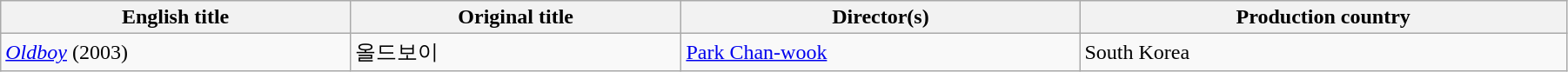<table class="wikitable" style="width:95%; margin-bottom:2px">
<tr>
<th>English title</th>
<th>Original title</th>
<th>Director(s)</th>
<th>Production country</th>
</tr>
<tr>
<td><em><a href='#'>Oldboy</a></em> (2003)</td>
<td>올드보이</td>
<td><a href='#'>Park Chan-wook</a></td>
<td>South Korea</td>
</tr>
</table>
